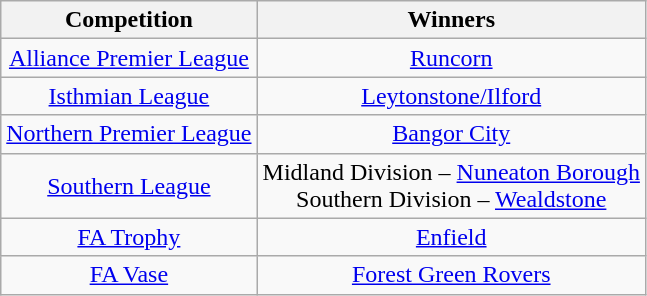<table class="wikitable" style="text-align:center;">
<tr>
<th>Competition</th>
<th>Winners</th>
</tr>
<tr>
<td><a href='#'>Alliance Premier League</a></td>
<td><a href='#'>Runcorn</a></td>
</tr>
<tr>
<td><a href='#'>Isthmian League</a></td>
<td><a href='#'>Leytonstone/Ilford</a></td>
</tr>
<tr>
<td><a href='#'>Northern Premier League</a></td>
<td><a href='#'>Bangor City</a></td>
</tr>
<tr>
<td><a href='#'>Southern League</a></td>
<td>Midland Division – <a href='#'>Nuneaton Borough</a><br>Southern Division – <a href='#'>Wealdstone</a></td>
</tr>
<tr>
<td><a href='#'>FA Trophy</a></td>
<td><a href='#'>Enfield</a></td>
</tr>
<tr>
<td><a href='#'>FA Vase</a></td>
<td><a href='#'>Forest Green Rovers</a></td>
</tr>
</table>
